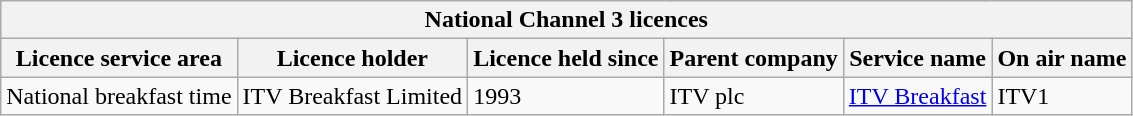<table class="wikitable">
<tr>
<th colspan="6">National Channel 3 licences</th>
</tr>
<tr>
<th>Licence service area</th>
<th>Licence holder</th>
<th>Licence held since</th>
<th>Parent company</th>
<th>Service name</th>
<th>On air name</th>
</tr>
<tr>
<td>National breakfast time</td>
<td>ITV Breakfast Limited</td>
<td>1993</td>
<td>ITV plc</td>
<td><a href='#'>ITV Breakfast</a></td>
<td>ITV1</td>
</tr>
</table>
